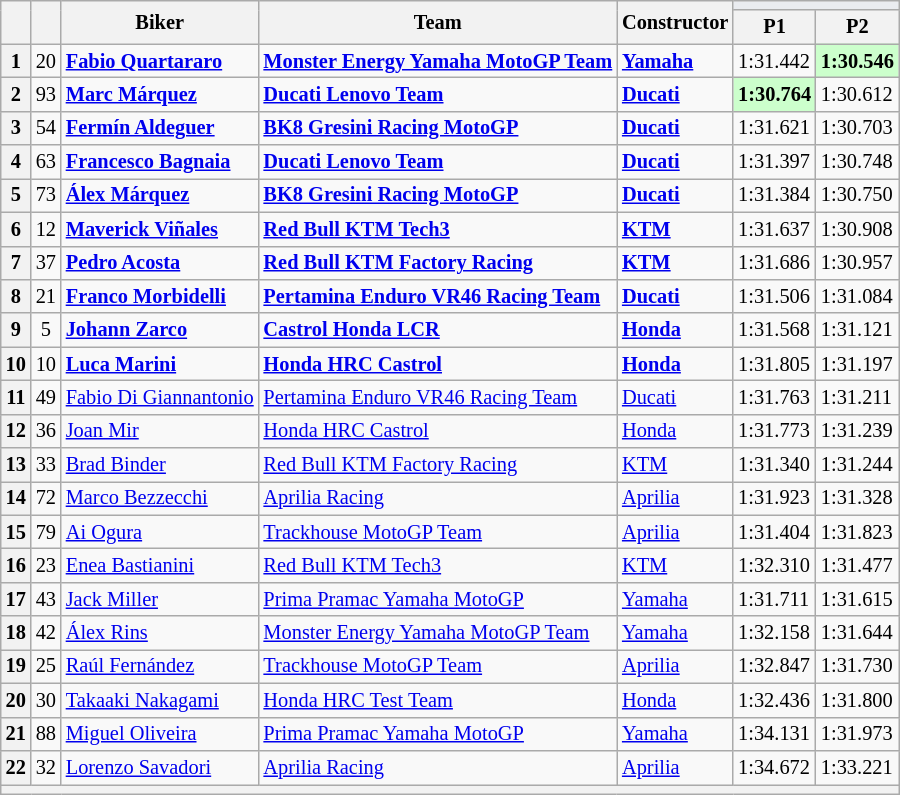<table class="wikitable sortable" style="font-size: 85%;">
<tr>
<th rowspan="2"></th>
<th rowspan="2"></th>
<th rowspan="2">Biker</th>
<th rowspan="2">Team</th>
<th rowspan="2">Constructor</th>
<th colspan="3" style="background:#eaecf0; text-align:center;"></th>
</tr>
<tr>
<th scope="col">P1</th>
<th scope="col">P2</th>
</tr>
<tr>
<th scope="row">1</th>
<td align="center">20</td>
<td><strong> <a href='#'>Fabio Quartararo</a></strong></td>
<td><strong><a href='#'>Monster Energy Yamaha MotoGP Team</a></strong></td>
<td><strong><a href='#'>Yamaha</a></strong></td>
<td>1:31.442</td>
<td style="background:#ccffcc;"><strong>1:30.546</strong></td>
</tr>
<tr>
<th scope="row">2</th>
<td align="center">93</td>
<td><strong> <a href='#'>Marc Márquez</a></strong></td>
<td><strong><a href='#'>Ducati Lenovo Team</a></strong></td>
<td><strong><a href='#'>Ducati</a></strong></td>
<td style="background:#ccffcc;"><strong>1:30.764</strong></td>
<td>1:30.612</td>
</tr>
<tr>
<th scope="row">3</th>
<td align="center">54</td>
<td> <strong><a href='#'>Fermín Aldeguer</a></strong></td>
<td><strong><a href='#'>BK8 Gresini Racing MotoGP</a></strong></td>
<td><strong><a href='#'>Ducati</a></strong></td>
<td>1:31.621</td>
<td>1:30.703</td>
</tr>
<tr>
<th scope="row">4</th>
<td align="center">63</td>
<td><strong> <a href='#'>Francesco Bagnaia</a></strong></td>
<td><strong><a href='#'>Ducati Lenovo Team</a></strong></td>
<td><strong><a href='#'>Ducati</a></strong></td>
<td>1:31.397</td>
<td>1:30.748</td>
</tr>
<tr>
<th scope="row">5</th>
<td align="center">73</td>
<td><strong> <a href='#'>Álex Márquez</a></strong></td>
<td><strong><a href='#'>BK8 Gresini Racing MotoGP</a></strong></td>
<td><strong><a href='#'>Ducati</a></strong></td>
<td>1:31.384</td>
<td>1:30.750</td>
</tr>
<tr>
<th scope="row">6</th>
<td align="center">12</td>
<td><strong> <a href='#'>Maverick Viñales</a></strong></td>
<td><strong><a href='#'>Red Bull KTM Tech3</a></strong></td>
<td><strong><a href='#'>KTM</a></strong></td>
<td>1:31.637</td>
<td>1:30.908</td>
</tr>
<tr>
<th scope="row">7</th>
<td align="center">37</td>
<td> <strong><a href='#'>Pedro Acosta</a></strong></td>
<td><strong><a href='#'>Red Bull KTM Factory Racing</a></strong></td>
<td><strong><a href='#'>KTM</a></strong></td>
<td>1:31.686</td>
<td>1:30.957</td>
</tr>
<tr>
<th scope="row">8</th>
<td align="center">21</td>
<td><strong> <a href='#'>Franco Morbidelli</a></strong></td>
<td><strong><a href='#'>Pertamina Enduro VR46 Racing Team</a></strong></td>
<td><strong><a href='#'>Ducati</a></strong></td>
<td>1:31.506</td>
<td>1:31.084</td>
</tr>
<tr>
<th scope="row">9</th>
<td align="center">5</td>
<td> <strong><a href='#'>Johann Zarco</a></strong></td>
<td><strong><a href='#'>Castrol Honda LCR</a></strong></td>
<td><strong><a href='#'>Honda</a></strong></td>
<td>1:31.568</td>
<td>1:31.121</td>
</tr>
<tr>
<th scope="row">10</th>
<td align="center">10</td>
<td><strong> <a href='#'>Luca Marini</a></strong></td>
<td><strong><a href='#'>Honda HRC Castrol</a></strong></td>
<td><strong><a href='#'>Honda</a></strong></td>
<td>1:31.805</td>
<td>1:31.197</td>
</tr>
<tr>
<th scope="row">11</th>
<td align="center">49</td>
<td> <a href='#'>Fabio Di Giannantonio</a></td>
<td><a href='#'>Pertamina Enduro VR46 Racing Team</a></td>
<td><a href='#'>Ducati</a></td>
<td>1:31.763</td>
<td>1:31.211</td>
</tr>
<tr>
<th scope="row">12</th>
<td align="center">36</td>
<td> <a href='#'>Joan Mir</a></td>
<td><a href='#'>Honda HRC Castrol</a></td>
<td><a href='#'>Honda</a></td>
<td>1:31.773</td>
<td>1:31.239</td>
</tr>
<tr>
<th scope="row">13</th>
<td align="center">33</td>
<td> <a href='#'>Brad Binder</a></td>
<td><a href='#'>Red Bull KTM Factory Racing</a></td>
<td><a href='#'>KTM</a></td>
<td>1:31.340</td>
<td>1:31.244</td>
</tr>
<tr>
<th scope="row">14</th>
<td align="center">72</td>
<td> <a href='#'>Marco Bezzecchi</a></td>
<td><a href='#'>Aprilia Racing</a></td>
<td><a href='#'>Aprilia</a></td>
<td>1:31.923</td>
<td>1:31.328</td>
</tr>
<tr>
<th scope="row">15</th>
<td align="center">79</td>
<td> <a href='#'>Ai Ogura</a></td>
<td><a href='#'>Trackhouse MotoGP Team</a></td>
<td><a href='#'>Aprilia</a></td>
<td>1:31.404</td>
<td>1:31.823</td>
</tr>
<tr>
<th scope="row">16</th>
<td align="center">23</td>
<td> <a href='#'>Enea Bastianini</a></td>
<td><a href='#'>Red Bull KTM Tech3</a></td>
<td><a href='#'>KTM</a></td>
<td>1:32.310</td>
<td>1:31.477</td>
</tr>
<tr>
<th scope="row">17</th>
<td align="center">43</td>
<td> <a href='#'>Jack Miller</a></td>
<td><a href='#'>Prima Pramac Yamaha MotoGP</a></td>
<td><a href='#'>Yamaha</a></td>
<td>1:31.711</td>
<td>1:31.615</td>
</tr>
<tr>
<th scope="row">18</th>
<td align="center">42</td>
<td> <a href='#'>Álex Rins</a></td>
<td><a href='#'>Monster Energy Yamaha MotoGP Team</a></td>
<td><a href='#'>Yamaha</a></td>
<td>1:32.158</td>
<td>1:31.644</td>
</tr>
<tr>
<th scope="row">19</th>
<td align="center">25</td>
<td> <a href='#'>Raúl Fernández</a></td>
<td><a href='#'>Trackhouse MotoGP Team</a></td>
<td><a href='#'>Aprilia</a></td>
<td>1:32.847</td>
<td>1:31.730</td>
</tr>
<tr>
<th scope="row">20</th>
<td align="center">30</td>
<td> <a href='#'>Takaaki Nakagami</a></td>
<td><a href='#'>Honda HRC Test Team</a></td>
<td><a href='#'>Honda</a></td>
<td>1:32.436</td>
<td>1:31.800</td>
</tr>
<tr>
<th scope="row">21</th>
<td align="center">88</td>
<td> <a href='#'>Miguel Oliveira</a></td>
<td><a href='#'>Prima Pramac Yamaha MotoGP</a></td>
<td><a href='#'>Yamaha</a></td>
<td>1:34.131</td>
<td>1:31.973</td>
</tr>
<tr>
<th scope="row">22</th>
<td align="center">32</td>
<td> <a href='#'>Lorenzo Savadori</a></td>
<td><a href='#'>Aprilia Racing</a></td>
<td><a href='#'>Aprilia</a></td>
<td>1:34.672</td>
<td>1:33.221</td>
</tr>
<tr>
<th colspan="7"></th>
</tr>
</table>
